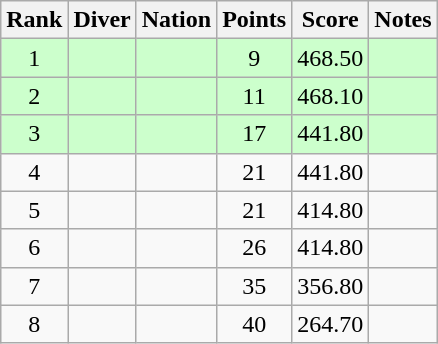<table class="wikitable sortable" style="text-align:center">
<tr>
<th>Rank</th>
<th>Diver</th>
<th>Nation</th>
<th>Points</th>
<th>Score</th>
<th>Notes</th>
</tr>
<tr style="background:#cfc;">
<td>1</td>
<td align=left></td>
<td align=left></td>
<td>9</td>
<td>468.50</td>
<td></td>
</tr>
<tr style="background:#cfc;">
<td>2</td>
<td align=left></td>
<td align=left></td>
<td>11</td>
<td>468.10</td>
<td></td>
</tr>
<tr style="background:#cfc;">
<td>3</td>
<td align=left></td>
<td align=left></td>
<td>17</td>
<td>441.80</td>
<td></td>
</tr>
<tr>
<td>4</td>
<td align=left></td>
<td align=left></td>
<td>21</td>
<td>441.80</td>
<td></td>
</tr>
<tr>
<td>5</td>
<td align=left></td>
<td align=left></td>
<td>21</td>
<td>414.80</td>
<td></td>
</tr>
<tr>
<td>6</td>
<td align=left></td>
<td align=left></td>
<td>26</td>
<td>414.80</td>
<td></td>
</tr>
<tr>
<td>7</td>
<td align=left></td>
<td align=left></td>
<td>35</td>
<td>356.80</td>
<td></td>
</tr>
<tr>
<td>8</td>
<td align=left></td>
<td align=left></td>
<td>40</td>
<td>264.70</td>
<td></td>
</tr>
</table>
